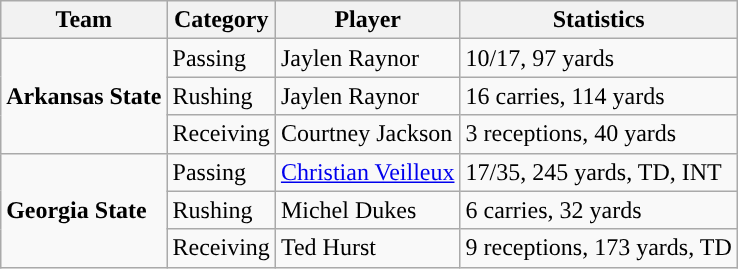<table class="wikitable" style="float: right;">
<tr>
<th>Team</th>
<th>Category</th>
<th>Player</th>
<th>Statistics</th>
</tr>
<tr>
<td rowspan=3><strong>Arkansas State</strong></td>
<td>Passing</td>
<td>Jaylen Raynor</td>
<td>10/17, 97 yards</td>
</tr>
<tr>
<td>Rushing</td>
<td>Jaylen Raynor</td>
<td>16 carries, 114 yards</td>
</tr>
<tr>
<td>Receiving</td>
<td>Courtney Jackson</td>
<td>3 receptions, 40 yards</td>
</tr>
<tr>
<td rowspan=3><strong>Georgia State</strong></td>
<td>Passing</td>
<td><a href='#'>Christian Veilleux</a></td>
<td>17/35, 245 yards, TD, INT</td>
</tr>
<tr>
<td>Rushing</td>
<td>Michel Dukes</td>
<td>6 carries, 32 yards</td>
</tr>
<tr>
<td>Receiving</td>
<td>Ted Hurst</td>
<td>9 receptions, 173 yards, TD</td>
</tr>
</table>
